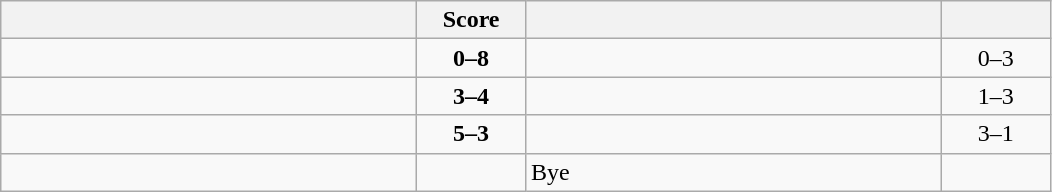<table class="wikitable" style="text-align: center; ">
<tr>
<th align="right" width="270"></th>
<th width="65">Score</th>
<th align="left" width="270"></th>
<th width="65"></th>
</tr>
<tr>
<td align="left"></td>
<td><strong>0–8</strong></td>
<td align="left"><strong></strong></td>
<td>0–3 <strong></strong></td>
</tr>
<tr>
<td align="left"></td>
<td><strong>3–4</strong></td>
<td align="left"><strong></strong></td>
<td>1–3 <strong></strong></td>
</tr>
<tr>
<td align="left"><strong></strong></td>
<td><strong>5–3</strong></td>
<td align="left"></td>
<td>3–1 <strong></strong></td>
</tr>
<tr>
<td align="left"><strong></strong></td>
<td></td>
<td align="left">Bye</td>
<td></td>
</tr>
</table>
